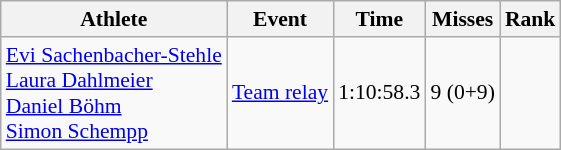<table class="wikitable" style="font-size:90%">
<tr>
<th>Athlete</th>
<th>Event</th>
<th>Time</th>
<th>Misses</th>
<th>Rank</th>
</tr>
<tr align=center>
<td align=left><a href='#'>Evi Sachenbacher-Stehle</a><br><a href='#'>Laura Dahlmeier</a><br><a href='#'>Daniel Böhm</a><br><a href='#'>Simon Schempp</a></td>
<td align=left><a href='#'>Team relay</a></td>
<td>1:10:58.3</td>
<td>9 (0+9)</td>
<td></td>
</tr>
</table>
